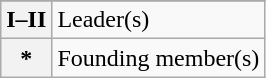<table class="wikitable">
<tr>
</tr>
<tr>
<th>I–II</th>
<td>Leader(s)</td>
</tr>
<tr>
<th>*</th>
<td>Founding member(s)</td>
</tr>
</table>
